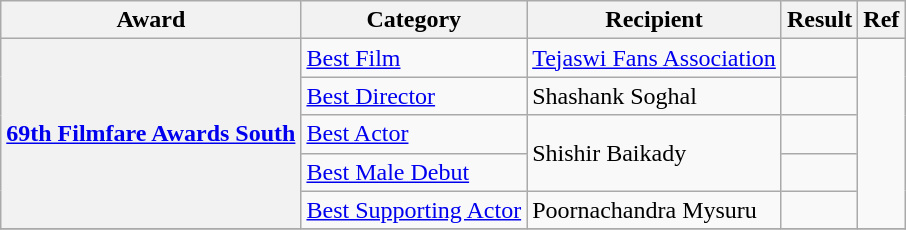<table class="wikitable sortable">
<tr>
<th>Award</th>
<th>Category</th>
<th>Recipient</th>
<th>Result</th>
<th class="unsortable">Ref</th>
</tr>
<tr>
<th rowspan=5><a href='#'>69th Filmfare Awards South</a></th>
<td><a href='#'>Best Film</a></td>
<td><a href='#'>Tejaswi Fans Association</a></td>
<td></td>
<td rowspan=5>  </td>
</tr>
<tr>
<td><a href='#'>Best Director</a></td>
<td>Shashank Soghal</td>
<td></td>
</tr>
<tr>
<td><a href='#'>Best Actor</a></td>
<td rowspan=2>Shishir Baikady</td>
<td></td>
</tr>
<tr>
<td><a href='#'>Best Male Debut</a></td>
<td></td>
</tr>
<tr>
<td><a href='#'>Best Supporting Actor</a></td>
<td>Poornachandra Mysuru</td>
<td></td>
</tr>
<tr>
</tr>
</table>
